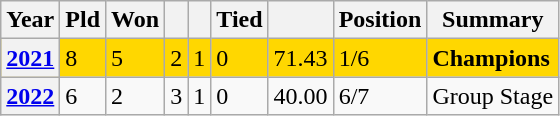<table class="wikitable sortable">
<tr>
<th>Year</th>
<th>Pld</th>
<th>Won</th>
<th></th>
<th></th>
<th>Tied</th>
<th></th>
<th>Position</th>
<th>Summary</th>
</tr>
<tr style="background:gold;">
<th><a href='#'>2021</a></th>
<td>8</td>
<td>5</td>
<td>2</td>
<td>1</td>
<td>0</td>
<td>71.43</td>
<td>1/6</td>
<td><strong>Champions</strong></td>
</tr>
<tr>
<th><a href='#'>2022</a></th>
<td>6</td>
<td>2</td>
<td>3</td>
<td>1</td>
<td>0</td>
<td>40.00</td>
<td>6/7</td>
<td>Group Stage</td>
</tr>
</table>
